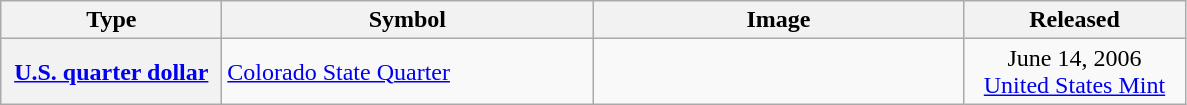<table class=wikitable>
<tr>
<th scope=col width=140px>Type</th>
<th scope=col width=240px>Symbol</th>
<th scope=col width=240px>Image</th>
<th scope=col width=140px>Released</th>
</tr>
<tr>
<th scope=row><a href='#'>U.S. quarter dollar</a></th>
<td><a href='#'>Colorado State Quarter</a></td>
<td align=center></td>
<td align=center>June 14, 2006<br><a href='#'>United States Mint</a></td>
</tr>
</table>
